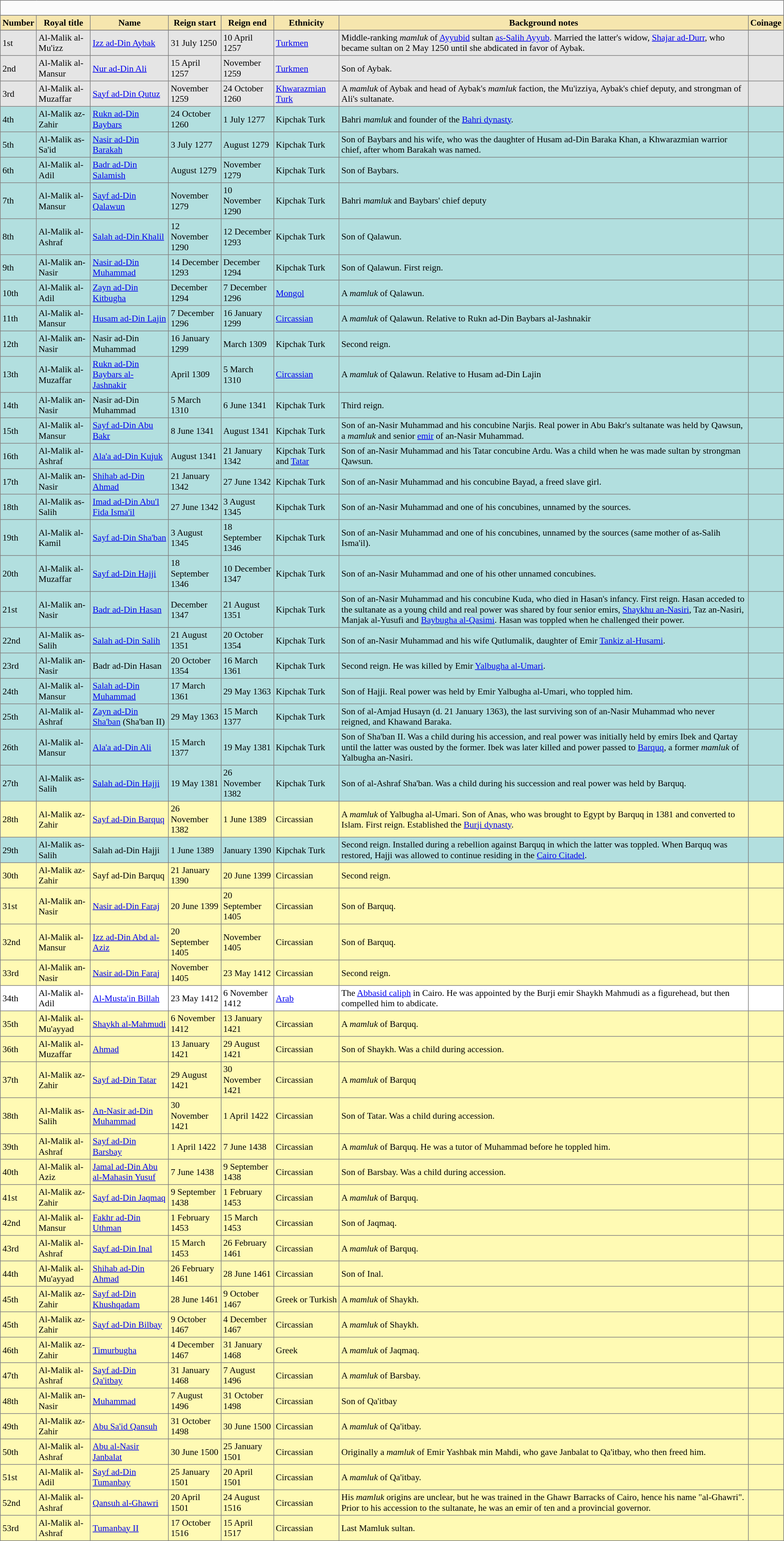<table class="nowraplinks" cellspacing="0" cellpadding="3" rules="all" style="background:#fbfbfb; border-style: solid; border-width: 1px; font-size:90%; empty-cells:show; border-collapse:collapse">
<tr>
<th colspan="11"><br>

</th>
</tr>
<tr>
</tr>
<tr style="background:#f6e6ae;">
<th>Number</th>
<th>Royal title</th>
<th>Name</th>
<th>Reign start</th>
<th>Reign end</th>
<th>Ethnicity</th>
<th>Background notes</th>
<th>Coinage</th>
</tr>
<tr>
</tr>
<tr bgcolor="#e5e5e5">
<td>1st</td>
<td>Al-Malik al-Mu'izz</td>
<td><a href='#'>Izz ad-Din Aybak</a></td>
<td>31 July 1250</td>
<td>10 April 1257</td>
<td><a href='#'>Turkmen</a></td>
<td>Middle-ranking <em>mamluk</em> of <a href='#'>Ayyubid</a> sultan <a href='#'>as-Salih Ayyub</a>. Married the latter's widow, <a href='#'>Shajar ad-Durr</a>, who became sultan on 2 May 1250 until she abdicated in favor of Aybak.</td>
<td></td>
</tr>
<tr bgcolor="#e5e5e5">
<td>2nd</td>
<td>Al-Malik al-Mansur</td>
<td><a href='#'>Nur ad-Din Ali</a></td>
<td>15 April 1257</td>
<td>November 1259</td>
<td><a href='#'>Turkmen</a></td>
<td>Son of Aybak.</td>
<td></td>
</tr>
<tr bgcolor="#e5e5e5">
<td>3rd</td>
<td>Al-Malik al-Muzaffar</td>
<td><a href='#'>Sayf ad-Din Qutuz</a></td>
<td>November 1259</td>
<td>24 October 1260</td>
<td><a href='#'>Khwarazmian Turk</a></td>
<td>A <em>mamluk</em> of Aybak and head of Aybak's <em>mamluk</em> faction, the Mu'izziya, Aybak's chief deputy, and strongman of Ali's sultanate.</td>
<td></td>
</tr>
<tr bgcolor="#b2dfdf">
<td>4th</td>
<td>Al-Malik az-Zahir</td>
<td><a href='#'>Rukn ad-Din Baybars</a></td>
<td>24 October 1260</td>
<td>1 July 1277</td>
<td>Kipchak Turk</td>
<td>Bahri <em>mamluk</em> and founder of the <a href='#'>Bahri dynasty</a>.</td>
<td></td>
</tr>
<tr bgcolor="#b2dfdf">
<td>5th</td>
<td>Al-Malik as-Sa'id</td>
<td><a href='#'>Nasir ad-Din Barakah</a></td>
<td>3 July 1277</td>
<td>August 1279</td>
<td>Kipchak Turk</td>
<td>Son of Baybars and his wife, who was the daughter of Husam ad-Din Baraka Khan, a Khwarazmian warrior chief, after whom Barakah was named.</td>
<td></td>
</tr>
<tr bgcolor="#b2dfdf">
<td>6th</td>
<td>Al-Malik al-Adil</td>
<td><a href='#'>Badr ad-Din Salamish</a></td>
<td>August 1279</td>
<td>November 1279</td>
<td>Kipchak Turk</td>
<td>Son of Baybars.</td>
<td></td>
</tr>
<tr bgcolor="#b2dfdf">
<td>7th</td>
<td>Al-Malik al-Mansur</td>
<td><a href='#'>Sayf ad-Din Qalawun</a></td>
<td>November 1279</td>
<td>10 November 1290</td>
<td>Kipchak Turk</td>
<td>Bahri <em>mamluk</em> and Baybars' chief deputy</td>
<td></td>
</tr>
<tr bgcolor="#b2dfdf">
<td>8th</td>
<td>Al-Malik al-Ashraf</td>
<td><a href='#'>Salah ad-Din Khalil</a></td>
<td>12 November 1290</td>
<td>12 December 1293</td>
<td>Kipchak Turk</td>
<td>Son of Qalawun.</td>
<td></td>
</tr>
<tr bgcolor="#b2dfdf">
<td>9th</td>
<td>Al-Malik an-Nasir</td>
<td><a href='#'>Nasir ad-Din Muhammad</a></td>
<td>14 December 1293</td>
<td>December 1294</td>
<td>Kipchak Turk</td>
<td>Son of Qalawun. First reign.</td>
<td></td>
</tr>
<tr bgcolor="#b2dfdf">
<td>10th</td>
<td>Al-Malik al-Adil</td>
<td><a href='#'>Zayn ad-Din Kitbugha</a></td>
<td>December 1294</td>
<td>7 December 1296</td>
<td><a href='#'>Mongol</a></td>
<td>A <em>mamluk</em> of Qalawun.</td>
<td></td>
</tr>
<tr bgcolor="#b2dfdf">
<td>11th</td>
<td>Al-Malik al-Mansur</td>
<td><a href='#'>Husam ad-Din Lajin</a></td>
<td>7 December 1296</td>
<td>16 January 1299</td>
<td><a href='#'>Circassian</a></td>
<td>A <em>mamluk</em> of Qalawun. Relative to  Rukn ad-Din Baybars al-Jashnakir</td>
<td></td>
</tr>
<tr bgcolor="#b2dfdf">
<td>12th</td>
<td>Al-Malik an-Nasir</td>
<td>Nasir ad-Din Muhammad</td>
<td>16 January 1299</td>
<td>March 1309</td>
<td>Kipchak Turk</td>
<td>Second reign.</td>
<td></td>
</tr>
<tr bgcolor="#b2dfdf">
<td>13th</td>
<td>Al-Malik al-Muzaffar</td>
<td><a href='#'>Rukn ad-Din Baybars al-Jashnakir</a></td>
<td>April 1309</td>
<td>5 March 1310</td>
<td><a href='#'>Circassian</a></td>
<td>A <em>mamluk</em> of Qalawun. Relative to  Husam ad-Din Lajin</td>
<td></td>
</tr>
<tr bgcolor="#b2dfdf">
<td>14th</td>
<td>Al-Malik an-Nasir</td>
<td>Nasir ad-Din Muhammad</td>
<td>5 March 1310</td>
<td>6 June 1341</td>
<td>Kipchak Turk</td>
<td>Third reign.</td>
<td></td>
</tr>
<tr bgcolor="#b2dfdf">
<td>15th</td>
<td>Al-Malik al-Mansur</td>
<td><a href='#'>Sayf ad-Din Abu Bakr</a></td>
<td>8 June 1341</td>
<td>August 1341</td>
<td>Kipchak Turk</td>
<td>Son of an-Nasir Muhammad and his concubine Narjis. Real power in Abu Bakr's sultanate was held by Qawsun, a <em>mamluk</em> and senior <a href='#'>emir</a> of an-Nasir Muhammad.</td>
<td></td>
</tr>
<tr bgcolor="#b2dfdf">
<td>16th</td>
<td>Al-Malik al-Ashraf</td>
<td><a href='#'>Ala'a ad-Din Kujuk</a></td>
<td>August 1341</td>
<td>21 January 1342</td>
<td>Kipchak Turk and <a href='#'>Tatar</a></td>
<td>Son of an-Nasir Muhammad and his Tatar concubine Ardu. Was a child when he was made sultan by strongman Qawsun.</td>
<td></td>
</tr>
<tr bgcolor="#b2dfdf">
<td>17th</td>
<td>Al-Malik an-Nasir</td>
<td><a href='#'>Shihab ad-Din Ahmad</a></td>
<td>21 January 1342</td>
<td>27 June 1342</td>
<td>Kipchak Turk</td>
<td>Son of an-Nasir Muhammad and his concubine Bayad, a freed slave girl.</td>
<td></td>
</tr>
<tr bgcolor="#b2dfdf">
<td>18th</td>
<td>Al-Malik as-Salih</td>
<td><a href='#'>Imad ad-Din Abu'l Fida Isma'il</a></td>
<td>27 June 1342</td>
<td>3 August 1345</td>
<td>Kipchak Turk</td>
<td>Son of an-Nasir Muhammad and one of his concubines, unnamed by the sources.</td>
<td></td>
</tr>
<tr bgcolor="#b2dfdf">
<td>19th</td>
<td>Al-Malik al-Kamil</td>
<td><a href='#'>Sayf ad-Din Sha'ban</a></td>
<td>3 August 1345</td>
<td>18 September 1346</td>
<td>Kipchak Turk</td>
<td>Son of an-Nasir Muhammad and one of his concubines, unnamed by the sources (same mother of as-Salih Isma'il).</td>
<td></td>
</tr>
<tr bgcolor="#b2dfdf">
<td>20th</td>
<td>Al-Malik al-Muzaffar</td>
<td><a href='#'>Sayf ad-Din Hajji</a></td>
<td>18 September 1346</td>
<td>10 December 1347</td>
<td>Kipchak Turk</td>
<td>Son of an-Nasir Muhammad and one of his other unnamed concubines.</td>
<td></td>
</tr>
<tr bgcolor="#b2dfdf">
<td>21st</td>
<td>Al-Malik an-Nasir</td>
<td><a href='#'>Badr ad-Din Hasan</a></td>
<td>December 1347</td>
<td>21 August 1351</td>
<td>Kipchak Turk</td>
<td>Son of an-Nasir Muhammad and his concubine Kuda, who died in Hasan's infancy. First reign. Hasan acceded to the sultanate as a young child and real power was shared by four senior emirs, <a href='#'>Shaykhu an-Nasiri</a>, Taz an-Nasiri, Manjak al-Yusufi and <a href='#'>Baybugha al-Qasimi</a>. Hasan was toppled when he challenged their power.</td>
<td></td>
</tr>
<tr bgcolor="#b2dfdf">
<td>22nd</td>
<td>Al-Malik as-Salih</td>
<td><a href='#'>Salah ad-Din Salih</a></td>
<td>21 August 1351</td>
<td>20 October 1354</td>
<td>Kipchak Turk</td>
<td>Son of an-Nasir Muhammad and his wife Qutlumalik, daughter of Emir <a href='#'>Tankiz al-Husami</a>.</td>
<td></td>
</tr>
<tr bgcolor="#b2dfdf">
<td>23rd</td>
<td>Al-Malik an-Nasir</td>
<td>Badr ad-Din Hasan</td>
<td>20 October 1354</td>
<td>16 March 1361</td>
<td>Kipchak Turk</td>
<td>Second reign. He was killed by Emir <a href='#'>Yalbugha al-Umari</a>.</td>
<td></td>
</tr>
<tr bgcolor="#b2dfdf">
<td>24th</td>
<td>Al-Malik al-Mansur</td>
<td><a href='#'>Salah ad-Din Muhammad</a></td>
<td>17 March 1361</td>
<td>29 May 1363</td>
<td>Kipchak Turk</td>
<td>Son of Hajji. Real power was held by Emir Yalbugha al-Umari, who toppled him.</td>
<td></td>
</tr>
<tr bgcolor="#b2dfdf">
<td>25th</td>
<td>Al-Malik al-Ashraf</td>
<td><a href='#'>Zayn ad-Din Sha'ban</a> (Sha'ban II)</td>
<td>29 May 1363</td>
<td>15 March 1377</td>
<td>Kipchak Turk</td>
<td>Son of al-Amjad Husayn (d. 21 January 1363), the last surviving son of an-Nasir Muhammad who never reigned, and Khawand Baraka.</td>
<td></td>
</tr>
<tr bgcolor="#b2dfdf">
<td>26th</td>
<td>Al-Malik al-Mansur</td>
<td><a href='#'>Ala'a ad-Din Ali</a></td>
<td>15 March 1377</td>
<td>19 May 1381</td>
<td>Kipchak Turk</td>
<td>Son of Sha'ban II. Was a child during his accession, and real power was initially held by emirs Ibek and Qartay until the latter was ousted by the former. Ibek was later killed and power passed to <a href='#'>Barquq</a>, a former <em>mamluk</em> of Yalbugha an-Nasiri.</td>
<td></td>
</tr>
<tr bgcolor="#b2dfdf">
<td>27th</td>
<td>Al-Malik as-Salih</td>
<td><a href='#'>Salah ad-Din Hajji</a></td>
<td>19 May 1381</td>
<td>26 November 1382</td>
<td>Kipchak Turk</td>
<td>Son of al-Ashraf Sha'ban. Was a child during his succession and real power was held by Barquq.</td>
<td></td>
</tr>
<tr bgcolor="#fffab4">
<td>28th</td>
<td>Al-Malik az-Zahir</td>
<td><a href='#'>Sayf ad-Din Barquq</a></td>
<td>26 November 1382</td>
<td>1 June 1389</td>
<td>Circassian</td>
<td>A <em>mamluk</em> of Yalbugha al-Umari. Son of Anas, who was brought to Egypt by Barquq in 1381 and converted to Islam. First reign. Established the <a href='#'>Burji dynasty</a>.</td>
<td></td>
</tr>
<tr bgcolor="#b2dfdf">
<td>29th</td>
<td>Al-Malik as-Salih</td>
<td>Salah ad-Din Hajji</td>
<td>1 June 1389</td>
<td>January 1390</td>
<td>Kipchak Turk</td>
<td>Second reign. Installed during a rebellion against Barquq in which the latter was toppled. When Barquq was restored, Hajji was allowed to continue residing in the <a href='#'>Cairo Citadel</a>.</td>
<td></td>
</tr>
<tr bgcolor="#fffab4">
<td>30th</td>
<td>Al-Malik az-Zahir</td>
<td>Sayf ad-Din Barquq</td>
<td>21 January 1390</td>
<td>20 June 1399</td>
<td>Circassian</td>
<td>Second reign.</td>
<td></td>
</tr>
<tr bgcolor="#fffab4">
<td>31st</td>
<td>Al-Malik an-Nasir</td>
<td><a href='#'>Nasir ad-Din Faraj</a></td>
<td>20 June 1399</td>
<td>20 September 1405</td>
<td>Circassian</td>
<td>Son of Barquq.</td>
<td></td>
</tr>
<tr bgcolor="#fffab4">
<td>32nd</td>
<td>Al-Malik al-Mansur</td>
<td><a href='#'>Izz ad-Din Abd al-Aziz</a></td>
<td>20 September 1405</td>
<td>November 1405</td>
<td>Circassian</td>
<td>Son of Barquq.</td>
<td></td>
</tr>
<tr bgcolor="#fffab4">
<td>33rd</td>
<td>Al-Malik an-Nasir</td>
<td><a href='#'>Nasir ad-Din Faraj</a></td>
<td>November 1405</td>
<td>23 May 1412</td>
<td>Circassian</td>
<td>Second reign.</td>
<td></td>
</tr>
<tr bgcolor="#ffffff">
<td>34th</td>
<td>Al-Malik al-Adil</td>
<td><a href='#'>Al-Musta'in Billah</a></td>
<td>23 May 1412</td>
<td>6 November 1412</td>
<td><a href='#'>Arab</a></td>
<td>The <a href='#'>Abbasid caliph</a> in Cairo. He was appointed by the Burji emir Shaykh Mahmudi as a figurehead, but then compelled him to abdicate.</td>
<td></td>
</tr>
<tr bgcolor="#fffab4">
<td>35th</td>
<td>Al-Malik al-Mu'ayyad</td>
<td><a href='#'>Shaykh al-Mahmudi</a></td>
<td>6 November 1412</td>
<td>13 January 1421</td>
<td>Circassian</td>
<td>A <em>mamluk</em> of Barquq.</td>
<td></td>
</tr>
<tr bgcolor="#fffab4">
<td>36th</td>
<td>Al-Malik al-Muzaffar</td>
<td><a href='#'>Ahmad</a></td>
<td>13 January 1421</td>
<td>29 August 1421</td>
<td>Circassian</td>
<td>Son of Shaykh. Was a child during accession.</td>
<td></td>
</tr>
<tr bgcolor="#fffab4">
<td>37th</td>
<td>Al-Malik az-Zahir</td>
<td><a href='#'>Sayf ad-Din Tatar</a></td>
<td>29 August 1421</td>
<td>30 November 1421</td>
<td>Circassian</td>
<td>A <em>mamluk</em> of Barquq</td>
<td></td>
</tr>
<tr bgcolor="#fffab4">
<td>38th</td>
<td>Al-Malik as-Salih</td>
<td><a href='#'>An-Nasir ad-Din Muhammad</a></td>
<td>30 November 1421</td>
<td>1 April 1422</td>
<td>Circassian</td>
<td>Son of Tatar. Was a child during accession.</td>
<td></td>
</tr>
<tr bgcolor="#fffab4">
<td>39th</td>
<td>Al-Malik al-Ashraf</td>
<td><a href='#'>Sayf ad-Din Barsbay</a></td>
<td>1 April 1422</td>
<td>7 June 1438</td>
<td>Circassian</td>
<td>A <em>mamluk</em> of Barquq. He was a tutor of Muhammad before he toppled him.</td>
<td></td>
</tr>
<tr bgcolor="#fffab4">
<td>40th</td>
<td>Al-Malik al-Aziz</td>
<td><a href='#'>Jamal ad-Din Abu al-Mahasin Yusuf</a></td>
<td>7 June 1438</td>
<td>9 September 1438</td>
<td>Circassian</td>
<td>Son of Barsbay. Was a child during accession.</td>
<td></td>
</tr>
<tr bgcolor="#fffab4">
<td>41st</td>
<td>Al-Malik az-Zahir</td>
<td><a href='#'>Sayf ad-Din Jaqmaq</a></td>
<td>9 September 1438</td>
<td>1 February 1453</td>
<td>Circassian</td>
<td>A <em>mamluk</em> of Barquq.</td>
<td></td>
</tr>
<tr bgcolor="#fffab4">
<td>42nd</td>
<td>Al-Malik al-Mansur</td>
<td><a href='#'>Fakhr ad-Din Uthman</a></td>
<td>1 February 1453</td>
<td>15 March 1453</td>
<td>Circassian</td>
<td>Son of Jaqmaq.</td>
<td></td>
</tr>
<tr bgcolor="#fffab4">
<td>43rd</td>
<td>Al-Malik al-Ashraf</td>
<td><a href='#'>Sayf ad-Din Inal</a></td>
<td>15 March 1453</td>
<td>26 February 1461</td>
<td>Circassian</td>
<td>A <em>mamluk</em> of Barquq.</td>
<td></td>
</tr>
<tr bgcolor="#fffab4">
<td>44th</td>
<td>Al-Malik al-Mu'ayyad</td>
<td><a href='#'>Shihab ad-Din Ahmad</a></td>
<td>26 February 1461</td>
<td>28 June 1461</td>
<td>Circassian</td>
<td>Son of Inal.</td>
<td></td>
</tr>
<tr bgcolor="#fffab4">
<td>45th</td>
<td>Al-Malik az-Zahir</td>
<td><a href='#'>Sayf ad-Din Khushqadam</a></td>
<td>28 June 1461</td>
<td>9 October 1467</td>
<td>Greek or Turkish</td>
<td>A <em>mamluk</em> of Shaykh.</td>
<td></td>
</tr>
<tr bgcolor="#fffab4">
<td>45th</td>
<td>Al-Malik az-Zahir</td>
<td><a href='#'>Sayf ad-Din Bilbay</a></td>
<td>9 October 1467</td>
<td>4 December 1467</td>
<td>Circassian</td>
<td>A <em>mamluk</em> of Shaykh.</td>
<td></td>
</tr>
<tr bgcolor="#fffab4">
<td>46th</td>
<td>Al-Malik az-Zahir</td>
<td><a href='#'>Timurbugha</a></td>
<td>4 December 1467</td>
<td>31 January 1468</td>
<td>Greek</td>
<td>A <em>mamluk</em> of Jaqmaq.</td>
<td></td>
</tr>
<tr bgcolor="#fffab4">
<td>47th</td>
<td>Al-Malik al-Ashraf</td>
<td><a href='#'>Sayf ad-Din Qa'itbay</a></td>
<td>31 January 1468</td>
<td>7 August 1496</td>
<td>Circassian</td>
<td>A <em>mamluk</em> of Barsbay.</td>
<td></td>
</tr>
<tr bgcolor="#fffab4">
<td>48th</td>
<td>Al-Malik an-Nasir</td>
<td><a href='#'>Muhammad</a></td>
<td>7 August 1496</td>
<td>31 October 1498</td>
<td>Circassian</td>
<td>Son of Qa'itbay</td>
<td></td>
</tr>
<tr bgcolor="#fffab4">
<td>49th</td>
<td>Al-Malik az-Zahir</td>
<td><a href='#'>Abu Sa'id Qansuh</a></td>
<td>31 October 1498</td>
<td>30 June 1500</td>
<td>Circassian</td>
<td>A <em>mamluk</em> of Qa'itbay.</td>
<td></td>
</tr>
<tr bgcolor="#fffab4">
<td>50th</td>
<td>Al-Malik al-Ashraf</td>
<td><a href='#'>Abu al-Nasir Janbalat</a></td>
<td>30 June 1500</td>
<td>25 January 1501</td>
<td>Circassian</td>
<td>Originally a <em>mamluk</em> of Emir Yashbak min Mahdi, who gave Janbalat to Qa'itbay, who then freed him.</td>
<td></td>
</tr>
<tr bgcolor="#fffab4">
<td>51st</td>
<td>Al-Malik al-Adil</td>
<td><a href='#'>Sayf ad-Din Tumanbay</a></td>
<td>25 January 1501</td>
<td>20 April 1501</td>
<td>Circassian</td>
<td>A <em>mamluk</em> of Qa'itbay.</td>
<td></td>
</tr>
<tr bgcolor="#fffab4">
<td>52nd</td>
<td>Al-Malik al-Ashraf</td>
<td><a href='#'>Qansuh al-Ghawri</a></td>
<td>20 April 1501</td>
<td>24 August 1516</td>
<td>Circassian</td>
<td>His <em>mamluk</em> origins are unclear, but he was trained in the Ghawr Barracks of Cairo, hence his name "al-Ghawri". Prior to his accession to the sultanate, he was an emir of ten and a provincial governor.</td>
<td></td>
</tr>
<tr bgcolor="#fffab4">
<td>53rd</td>
<td>Al-Malik al-Ashraf</td>
<td><a href='#'>Tumanbay II</a></td>
<td>17 October 1516</td>
<td>15 April 1517</td>
<td>Circassian</td>
<td>Last Mamluk sultan.</td>
<td></td>
</tr>
</table>
